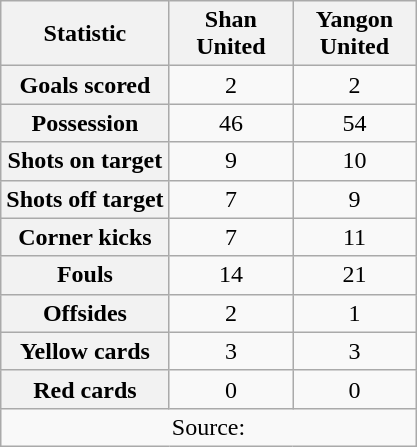<table class="wikitable plainrowheaders" style="text-align:center">
<tr>
<th scope="col">Statistic</th>
<th scope="col" style="width:75px">Shan United</th>
<th scope="col" style="width:75px">Yangon United</th>
</tr>
<tr>
<th scope=row>Goals scored</th>
<td>2</td>
<td>2</td>
</tr>
<tr>
<th scope=row>Possession</th>
<td>46</td>
<td>54</td>
</tr>
<tr>
<th scope=row>Shots on target</th>
<td>9</td>
<td>10</td>
</tr>
<tr>
<th scope=row>Shots off target</th>
<td>7</td>
<td>9</td>
</tr>
<tr>
<th scope=row>Corner kicks</th>
<td>7</td>
<td>11</td>
</tr>
<tr>
<th scope=row>Fouls</th>
<td>14</td>
<td>21</td>
</tr>
<tr>
<th scope=row>Offsides</th>
<td>2</td>
<td>1</td>
</tr>
<tr>
<th scope=row>Yellow cards</th>
<td>3</td>
<td>3</td>
</tr>
<tr>
<th scope=row>Red cards</th>
<td>0</td>
<td>0</td>
</tr>
<tr>
<td colspan="3">Source:</td>
</tr>
</table>
